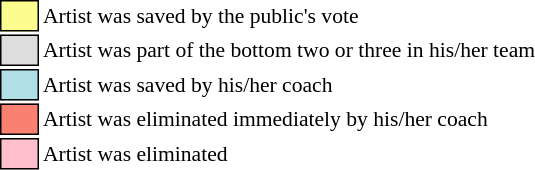<table class="toccolours" style="font-size: 90%; white-space: nowrap;">
<tr>
<td style="background:#fdfc8f; border:1px solid black;">      </td>
<td>Artist was saved by the public's vote</td>
</tr>
<tr>
<td style="background:#ddd; border:1px solid black;">      </td>
<td>Artist was part of the bottom two or three in his/her team</td>
</tr>
<tr>
<td style="background:#b0e0e6; border:1px solid black;">      </td>
<td>Artist was saved by his/her coach</td>
</tr>
<tr>
<td style="background:salmon; border:1px solid black;">      </td>
<td>Artist was eliminated immediately by his/her coach</td>
</tr>
<tr>
<td style="background:pink; border:1px solid black;">      </td>
<td>Artist was eliminated</td>
</tr>
</table>
